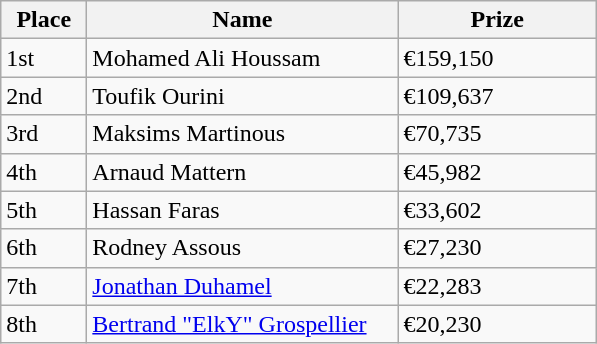<table class="wikitable">
<tr>
<th style="width:50px;">Place</th>
<th style="width:200px;">Name</th>
<th style="width:125px;">Prize</th>
</tr>
<tr>
<td>1st</td>
<td> Mohamed Ali Houssam</td>
<td>€159,150</td>
</tr>
<tr>
<td>2nd</td>
<td> Toufik Ourini</td>
<td>€109,637</td>
</tr>
<tr>
<td>3rd</td>
<td> Maksims Martinous</td>
<td>€70,735</td>
</tr>
<tr>
<td>4th</td>
<td> Arnaud Mattern</td>
<td>€45,982</td>
</tr>
<tr>
<td>5th</td>
<td> Hassan Faras</td>
<td>€33,602</td>
</tr>
<tr>
<td>6th</td>
<td> Rodney Assous</td>
<td>€27,230</td>
</tr>
<tr>
<td>7th</td>
<td> <a href='#'>Jonathan Duhamel</a></td>
<td>€22,283</td>
</tr>
<tr>
<td>8th</td>
<td> <a href='#'>Bertrand "ElkY" Grospellier</a></td>
<td>€20,230</td>
</tr>
</table>
